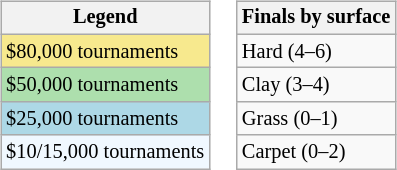<table>
<tr valign=top>
<td><br><table class="wikitable" style="font-size:85%;">
<tr>
<th>Legend</th>
</tr>
<tr style="background:#f7e98e;">
<td>$80,000 tournaments</td>
</tr>
<tr style="background:#addfad;">
<td>$50,000 tournaments</td>
</tr>
<tr style="background:lightblue;">
<td>$25,000 tournaments</td>
</tr>
<tr style="background:#f0f8ff;">
<td>$10/15,000 tournaments</td>
</tr>
</table>
</td>
<td><br><table class="wikitable" style="font-size:85%;">
<tr>
<th>Finals by surface</th>
</tr>
<tr>
<td>Hard (4–6)</td>
</tr>
<tr>
<td>Clay (3–4)</td>
</tr>
<tr>
<td>Grass (0–1)</td>
</tr>
<tr>
<td>Carpet (0–2)</td>
</tr>
</table>
</td>
</tr>
</table>
